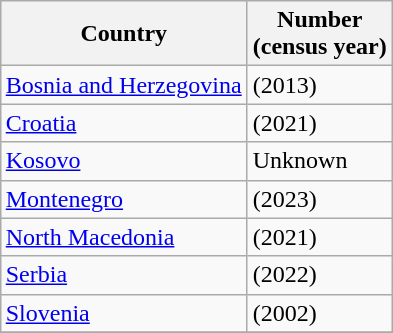<table class="wikitable sortable" style="float: right; margin-left: 10px;">
<tr>
<th scope="col">Country</th>
<th scope="col">Number<br>(census year)</th>
</tr>
<tr>
<td><a href='#'>Bosnia and Herzegovina</a></td>
<td> (2013)</td>
</tr>
<tr>
<td><a href='#'>Croatia</a></td>
<td> (2021)</td>
</tr>
<tr>
<td><a href='#'>Kosovo</a></td>
<td>Unknown</td>
</tr>
<tr>
<td><a href='#'>Montenegro</a></td>
<td> (2023)</td>
</tr>
<tr>
<td><a href='#'>North Macedonia</a></td>
<td> (2021)</td>
</tr>
<tr>
<td><a href='#'>Serbia</a></td>
<td> (2022)</td>
</tr>
<tr>
<td><a href='#'>Slovenia</a></td>
<td> (2002)</td>
</tr>
<tr class="sortbottom">
</tr>
</table>
